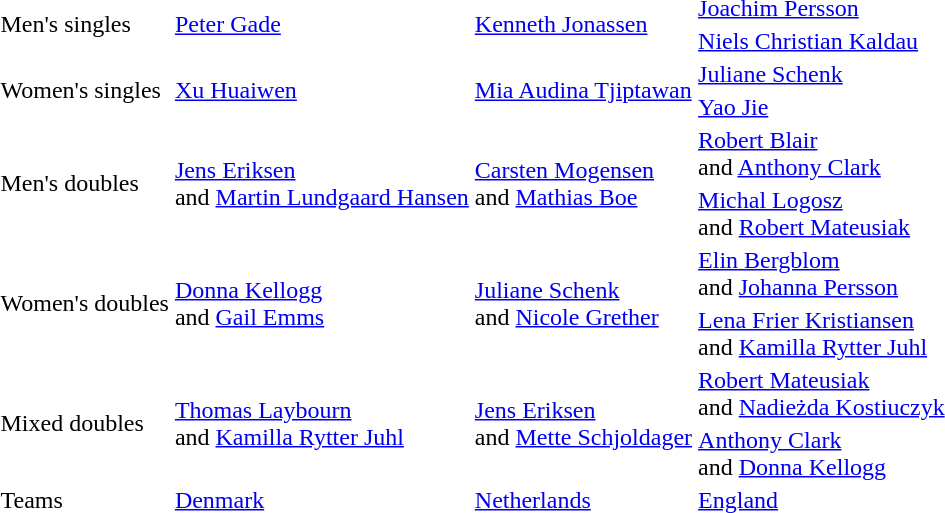<table>
<tr>
<td rowspan=2>Men's singles</td>
<td rowspan=2> <a href='#'>Peter Gade</a></td>
<td rowspan=2> <a href='#'>Kenneth Jonassen</a></td>
<td> <a href='#'>Joachim Persson</a></td>
</tr>
<tr>
<td> <a href='#'>Niels Christian Kaldau</a></td>
</tr>
<tr>
<td rowspan=2>Women's singles</td>
<td rowspan=2> <a href='#'>Xu Huaiwen</a></td>
<td rowspan=2> <a href='#'>Mia Audina Tjiptawan</a></td>
<td> <a href='#'>Juliane Schenk</a></td>
</tr>
<tr>
<td> <a href='#'>Yao Jie</a></td>
</tr>
<tr>
<td rowspan=2>Men's doubles</td>
<td rowspan=2> <a href='#'>Jens Eriksen</a><br>and <a href='#'>Martin Lundgaard Hansen</a></td>
<td rowspan=2> <a href='#'>Carsten Mogensen</a><br>and <a href='#'>Mathias Boe</a></td>
<td> <a href='#'>Robert Blair</a><br>and <a href='#'>Anthony Clark</a></td>
</tr>
<tr>
<td> <a href='#'>Michal Logosz</a><br>and <a href='#'>Robert Mateusiak</a></td>
</tr>
<tr>
<td rowspan=2>Women's doubles</td>
<td rowspan=2> <a href='#'>Donna Kellogg</a><br>and <a href='#'>Gail Emms</a></td>
<td rowspan=2> <a href='#'>Juliane Schenk</a><br>and <a href='#'>Nicole Grether</a></td>
<td> <a href='#'>Elin Bergblom</a><br>and <a href='#'>Johanna Persson</a></td>
</tr>
<tr>
<td> <a href='#'>Lena Frier Kristiansen</a><br>and <a href='#'>Kamilla Rytter Juhl</a></td>
</tr>
<tr>
<td rowspan=2>Mixed doubles</td>
<td rowspan=2> <a href='#'>Thomas Laybourn</a><br>and <a href='#'>Kamilla Rytter Juhl</a></td>
<td rowspan=2> <a href='#'>Jens Eriksen</a><br>and <a href='#'>Mette Schjoldager</a></td>
<td> <a href='#'>Robert Mateusiak</a><br>and <a href='#'>Nadieżda Kostiuczyk</a></td>
</tr>
<tr>
<td> <a href='#'>Anthony Clark</a><br>and <a href='#'>Donna Kellogg</a></td>
</tr>
<tr>
<td>Teams</td>
<td> <a href='#'>Denmark</a></td>
<td> <a href='#'>Netherlands</a></td>
<td> <a href='#'>England</a></td>
</tr>
</table>
